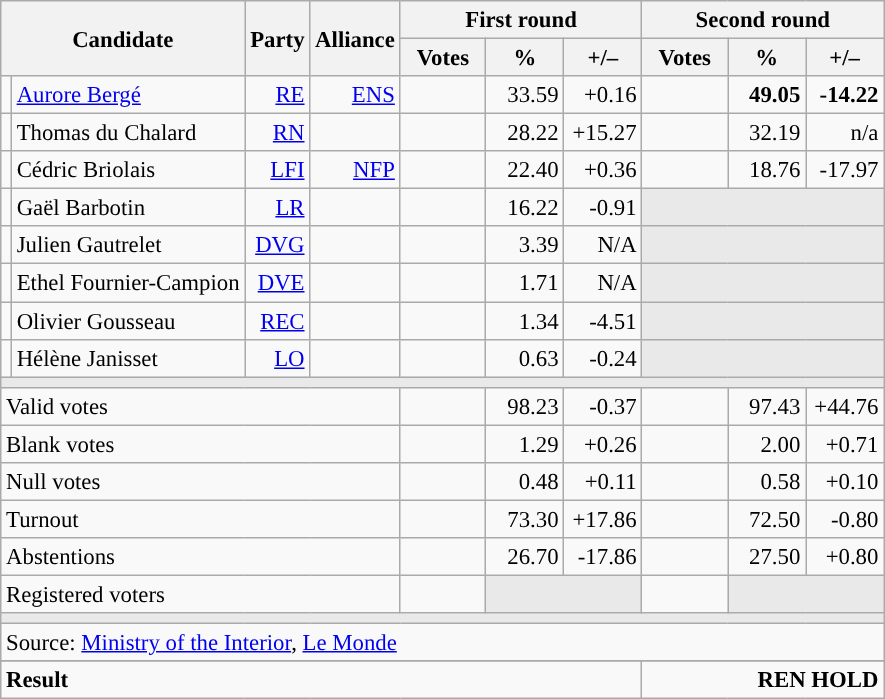<table class="wikitable" style="text-align:right;font-size:95%;">
<tr>
<th rowspan="2" colspan="2">Candidate</th>
<th rowspan="2">Party</th>
<th rowspan="2">Alliance</th>
<th colspan="3">First round</th>
<th colspan="3">Second round</th>
</tr>
<tr>
<th style="width:50px;">Votes</th>
<th style="width:45px;">%</th>
<th style="width:45px;">+/–</th>
<th style="width:50px;">Votes</th>
<th style="width:45px;">%</th>
<th style="width:45px;">+/–</th>
</tr>
<tr>
<td style="color:inherit;background:"></td>
<td style="text-align:left;"><a href='#'>Aurore Bergé</a></td>
<td><a href='#'>RE</a></td>
<td><a href='#'>ENS</a></td>
<td></td>
<td>33.59</td>
<td>+0.16</td>
<td><strong> </strong></td>
<td><strong>49.05 </strong></td>
<td><strong>-14.22 </strong></td>
</tr>
<tr>
<td style="color:inherit;background:"></td>
<td style="text-align:left;">Thomas du Chalard</td>
<td><a href='#'>RN</a></td>
<td></td>
<td></td>
<td>28.22</td>
<td>+15.27</td>
<td></td>
<td>32.19</td>
<td>n/a</td>
</tr>
<tr>
<td style="color:inherit;background:"></td>
<td style="text-align:left;">Cédric Briolais</td>
<td><a href='#'>LFI</a></td>
<td><a href='#'>NFP</a></td>
<td></td>
<td>22.40</td>
<td>+0.36</td>
<td></td>
<td>18.76</td>
<td>-17.97</td>
</tr>
<tr>
<td style="color:inherit;background:"></td>
<td style="text-align:left;">Gaël Barbotin</td>
<td><a href='#'>LR</a></td>
<td></td>
<td></td>
<td>16.22</td>
<td>-0.91</td>
<td colspan="3" style="background:#E9E9E9;"></td>
</tr>
<tr>
<td style="color:inherit;background:"></td>
<td style="text-align:left;">Julien Gautrelet</td>
<td><a href='#'>DVG</a></td>
<td></td>
<td></td>
<td>3.39</td>
<td>N/A</td>
<td colspan="3" style="background:#E9E9E9;"></td>
</tr>
<tr>
<td style="color:inherit;background:"></td>
<td style="text-align:left;">Ethel Fournier-Campion</td>
<td><a href='#'>DVE</a></td>
<td></td>
<td></td>
<td>1.71</td>
<td>N/A</td>
<td colspan="3" style="background:#E9E9E9;"></td>
</tr>
<tr>
<td style="color:inherit;background:"></td>
<td style="text-align:left;">Olivier Gousseau</td>
<td><a href='#'>REC</a></td>
<td></td>
<td></td>
<td>1.34</td>
<td>-4.51</td>
<td colspan="3" style="background:#E9E9E9;"></td>
</tr>
<tr>
<td style="color:inherit;background:"></td>
<td style="text-align:left;">Hélène Janisset</td>
<td><a href='#'>LO</a></td>
<td></td>
<td></td>
<td>0.63</td>
<td>-0.24</td>
<td colspan="3" style="background:#E9E9E9;"></td>
</tr>
<tr>
<td colspan="10" style="background:#E9E9E9;"></td>
</tr>
<tr>
<td colspan="4" style="text-align:left;">Valid votes</td>
<td></td>
<td>98.23</td>
<td>-0.37</td>
<td></td>
<td>97.43</td>
<td>+44.76</td>
</tr>
<tr>
<td colspan="4" style="text-align:left;">Blank votes</td>
<td></td>
<td>1.29</td>
<td>+0.26</td>
<td></td>
<td>2.00</td>
<td>+0.71</td>
</tr>
<tr>
<td colspan="4" style="text-align:left;">Null votes</td>
<td></td>
<td>0.48</td>
<td>+0.11</td>
<td></td>
<td>0.58</td>
<td>+0.10</td>
</tr>
<tr>
<td colspan="4" style="text-align:left;">Turnout</td>
<td></td>
<td>73.30</td>
<td>+17.86</td>
<td></td>
<td>72.50</td>
<td>-0.80</td>
</tr>
<tr>
<td colspan="4" style="text-align:left;">Abstentions</td>
<td></td>
<td>26.70</td>
<td>-17.86</td>
<td></td>
<td>27.50</td>
<td>+0.80</td>
</tr>
<tr>
<td colspan="4" style="text-align:left;">Registered voters</td>
<td></td>
<td colspan="2" style="background:#E9E9E9;"></td>
<td></td>
<td colspan="2" style="background:#E9E9E9;"></td>
</tr>
<tr>
<td colspan="10" style="background:#E9E9E9;"></td>
</tr>
<tr>
<td colspan="10" style="text-align:left;">Source: <a href='#'>Ministry of the Interior</a>, <a href='#'>Le Monde</a></td>
</tr>
<tr>
</tr>
<tr style="font-weight:bold">
<td colspan="7" style="text-align:left;">Result</td>
<td colspan="7" style="background-color:">REN HOLD</td>
</tr>
</table>
